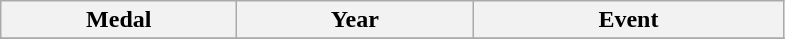<table class="wikitable">
<tr>
<th width=150>Medal</th>
<th width=150>Year</th>
<th width=200>Event</th>
</tr>
<tr>
</tr>
</table>
